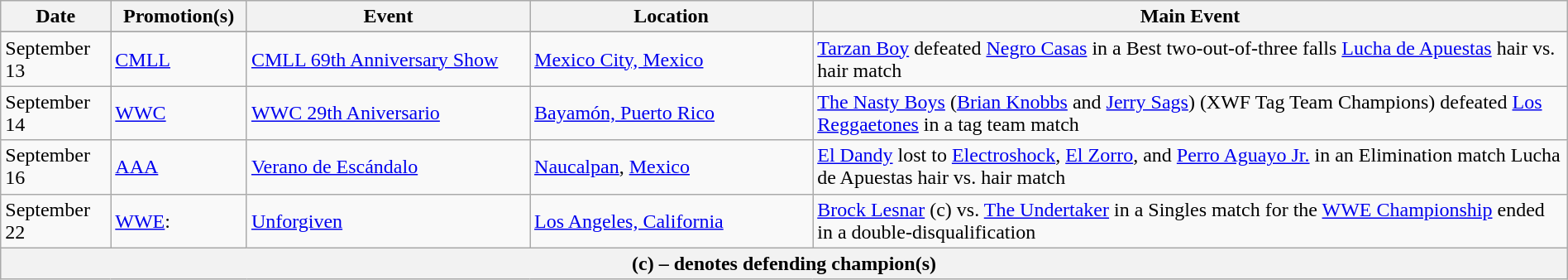<table class="wikitable" style="width:100%;">
<tr>
<th width="5%">Date</th>
<th width="5%">Promotion(s)</th>
<th style="width:15%;">Event</th>
<th style="width:15%;">Location</th>
<th style="width:40%;">Main Event</th>
</tr>
<tr style="width:20%;" |Notes>
</tr>
<tr>
<td>September 13</td>
<td><a href='#'>CMLL</a></td>
<td><a href='#'>CMLL 69th Anniversary Show</a></td>
<td><a href='#'>Mexico City, Mexico</a></td>
<td><a href='#'>Tarzan Boy</a> defeated <a href='#'>Negro Casas</a> in a Best two-out-of-three falls <a href='#'>Lucha de Apuestas</a> hair vs. hair match</td>
</tr>
<tr>
<td>September 14</td>
<td><a href='#'>WWC</a></td>
<td><a href='#'>WWC 29th Aniversario</a></td>
<td><a href='#'>Bayamón, Puerto Rico</a></td>
<td><a href='#'>The Nasty Boys</a> (<a href='#'>Brian Knobbs</a> and <a href='#'>Jerry Sags</a>) (XWF Tag Team Champions) defeated <a href='#'>Los Reggaetones</a> in a tag team match</td>
</tr>
<tr>
<td>September 16</td>
<td><a href='#'>AAA</a></td>
<td><a href='#'>Verano de Escándalo</a></td>
<td><a href='#'>Naucalpan</a>, <a href='#'>Mexico</a></td>
<td><a href='#'>El Dandy</a> lost to <a href='#'>Electroshock</a>, <a href='#'>El Zorro</a>, and <a href='#'>Perro Aguayo Jr.</a> in an Elimination match Lucha de Apuestas hair vs. hair match</td>
</tr>
<tr>
<td>September 22</td>
<td><a href='#'>WWE</a>:<br></td>
<td><a href='#'>Unforgiven</a></td>
<td><a href='#'>Los Angeles, California</a></td>
<td><a href='#'>Brock Lesnar</a> (c) vs. <a href='#'>The Undertaker</a> in a Singles match for the <a href='#'>WWE Championship</a> ended in a double-disqualification</td>
</tr>
<tr>
<th colspan="6">(c) – denotes defending champion(s)</th>
</tr>
</table>
